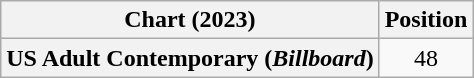<table class="wikitable plainrowheaders" style="text-align:center">
<tr>
<th scope="col">Chart (2023)</th>
<th scope="col">Position</th>
</tr>
<tr>
<th scope="row">US Adult Contemporary (<em>Billboard</em>)</th>
<td>48</td>
</tr>
</table>
